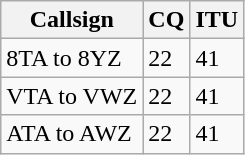<table class=wikitable>
<tr>
<th>Callsign</th>
<th>CQ</th>
<th>ITU</th>
</tr>
<tr>
<td>8TA to 8YZ</td>
<td>22</td>
<td>41</td>
</tr>
<tr>
<td>VTA to VWZ</td>
<td>22</td>
<td>41</td>
</tr>
<tr>
<td>ATA to AWZ</td>
<td>22</td>
<td>41</td>
</tr>
</table>
